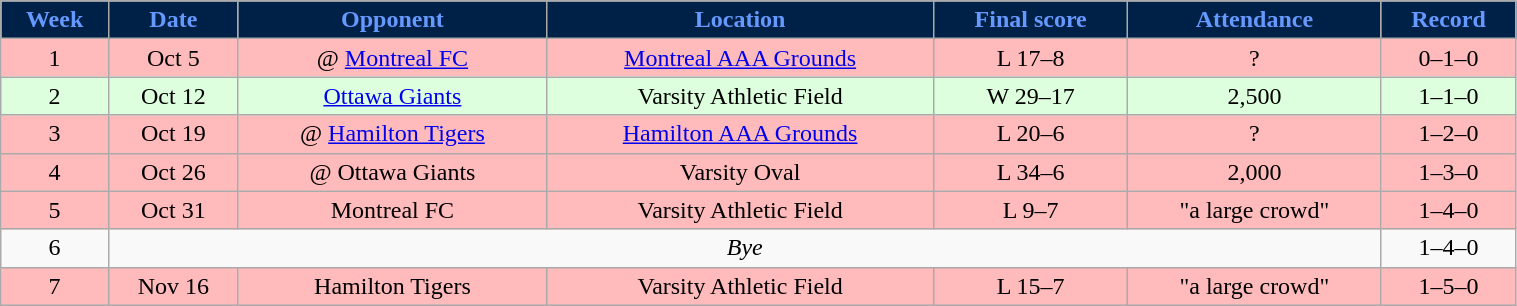<table class="wikitable" width="80%">
<tr align="center"  style="background:#002147;color:#6699FF;">
<td><strong>Week</strong></td>
<td><strong>Date</strong></td>
<td><strong>Opponent</strong></td>
<td><strong>Location</strong></td>
<td><strong>Final score</strong></td>
<td><strong>Attendance</strong></td>
<td><strong>Record</strong></td>
</tr>
<tr align="center" bgcolor="#ffbbbb">
<td>1</td>
<td>Oct 5</td>
<td>@ <a href='#'>Montreal FC</a></td>
<td><a href='#'>Montreal AAA Grounds</a></td>
<td>L 17–8</td>
<td>?</td>
<td>0–1–0</td>
</tr>
<tr align="center" bgcolor="#ddffdd">
<td>2</td>
<td>Oct 12</td>
<td><a href='#'>Ottawa Giants</a></td>
<td>Varsity Athletic Field</td>
<td>W 29–17</td>
<td>2,500</td>
<td>1–1–0</td>
</tr>
<tr align="center" bgcolor="#ffbbbb">
<td>3</td>
<td>Oct 19</td>
<td>@ <a href='#'>Hamilton Tigers</a></td>
<td><a href='#'>Hamilton AAA Grounds</a></td>
<td>L 20–6</td>
<td>?</td>
<td>1–2–0</td>
</tr>
<tr align="center" bgcolor="#ffbbbb">
<td>4</td>
<td>Oct 26</td>
<td>@ Ottawa Giants</td>
<td>Varsity Oval</td>
<td>L 34–6</td>
<td>2,000</td>
<td>1–3–0</td>
</tr>
<tr align="center" bgcolor="#ffbbbb">
<td>5</td>
<td>Oct 31</td>
<td>Montreal FC</td>
<td>Varsity Athletic Field</td>
<td>L 9–7</td>
<td>"a large crowd"</td>
<td>1–4–0</td>
</tr>
<tr align="center">
<td>6</td>
<td colspan="5"><em>Bye</em></td>
<td>1–4–0</td>
</tr>
<tr align="center" bgcolor="#ffbbbb">
<td>7</td>
<td>Nov 16</td>
<td>Hamilton Tigers</td>
<td>Varsity Athletic Field</td>
<td>L 15–7</td>
<td>"a large crowd"</td>
<td>1–5–0</td>
</tr>
</table>
